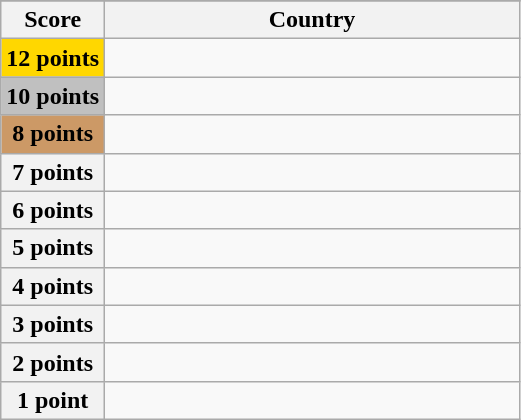<table class="wikitable">
<tr>
</tr>
<tr>
<th scope="col" width="20%">Score</th>
<th scope="col">Country</th>
</tr>
<tr>
<th scope="row" style="background:gold">12 points</th>
<td></td>
</tr>
<tr>
<th scope="row" style="background:silver">10 points</th>
<td></td>
</tr>
<tr>
<th scope="row" style="background:#CC9966">8 points</th>
<td></td>
</tr>
<tr>
<th scope="row">7 points</th>
<td></td>
</tr>
<tr>
<th scope="row">6 points</th>
<td></td>
</tr>
<tr>
<th scope="row">5 points</th>
<td></td>
</tr>
<tr>
<th scope="row">4 points</th>
<td></td>
</tr>
<tr>
<th scope="row">3 points</th>
<td></td>
</tr>
<tr>
<th scope="row">2 points</th>
<td></td>
</tr>
<tr>
<th scope="row">1 point</th>
<td></td>
</tr>
</table>
